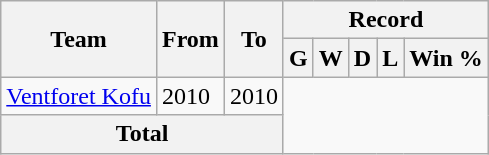<table class="wikitable" style="text-align: center">
<tr>
<th rowspan="2">Team</th>
<th rowspan="2">From</th>
<th rowspan="2">To</th>
<th colspan="5">Record</th>
</tr>
<tr>
<th>G</th>
<th>W</th>
<th>D</th>
<th>L</th>
<th>Win %</th>
</tr>
<tr>
<td align="left"><a href='#'>Ventforet Kofu</a></td>
<td align="left">2010</td>
<td align="left">2010<br></td>
</tr>
<tr>
<th colspan="3">Total<br></th>
</tr>
</table>
